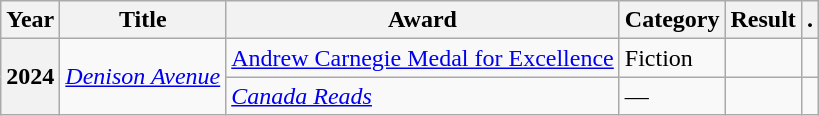<table class="wikitable sortable">
<tr>
<th>Year</th>
<th>Title</th>
<th>Award</th>
<th>Category</th>
<th>Result</th>
<th>.</th>
</tr>
<tr>
<th rowspan="2">2024</th>
<td rowspan="2"><em><a href='#'>Denison Avenue</a></em></td>
<td><a href='#'>Andrew Carnegie Medal for Excellence</a></td>
<td>Fiction</td>
<td></td>
<td></td>
</tr>
<tr>
<td><em><a href='#'>Canada Reads</a></em></td>
<td>—</td>
<td></td>
<td></td>
</tr>
</table>
